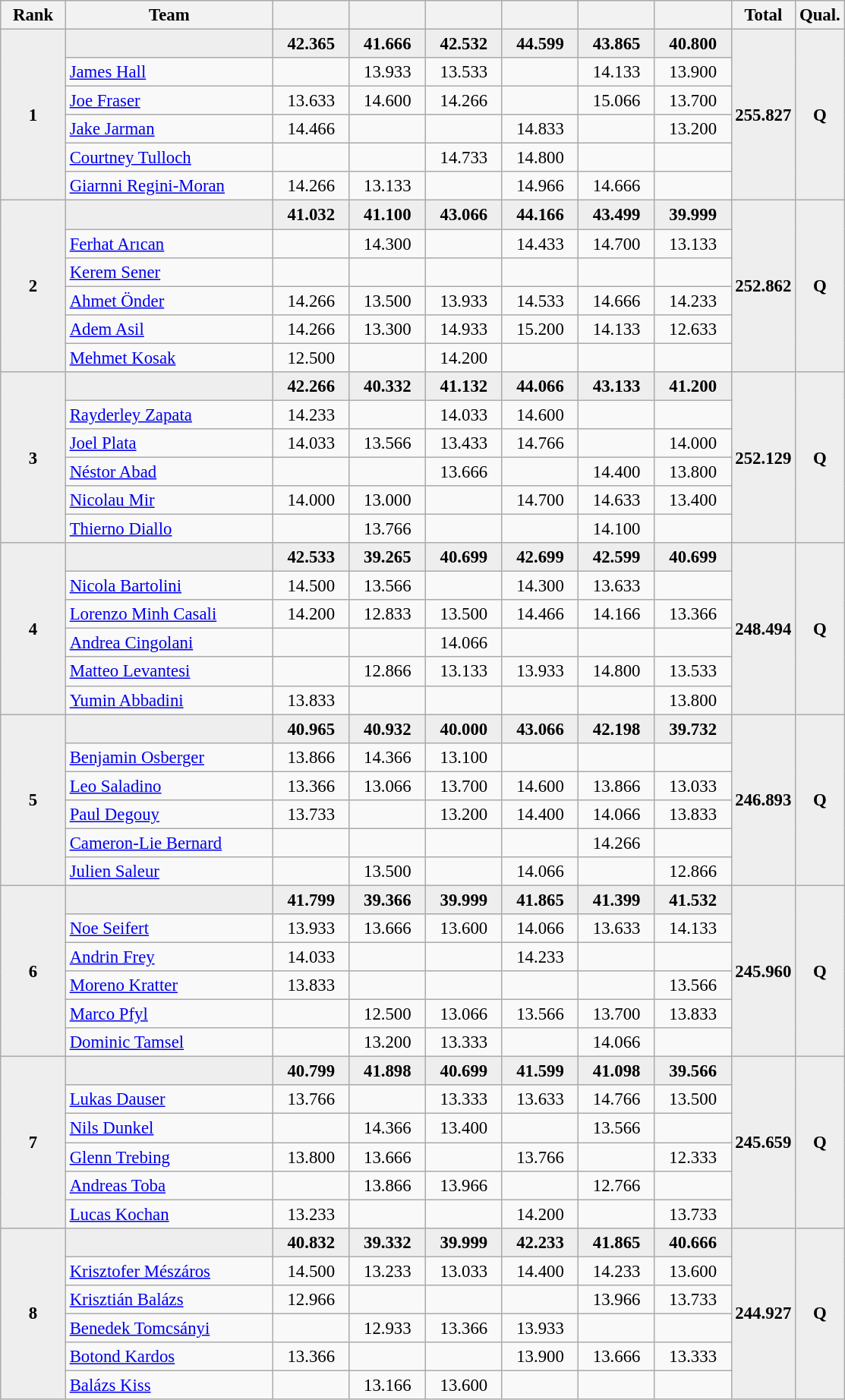<table style="text-align:center; font-size:95%" class="wikitable sortable">
<tr>
<th scope="col" style="width:50px;">Rank</th>
<th scope="col" style="width:175px;">Team</th>
<th scope="col" style="width:60px;"></th>
<th scope="col" style="width:60px;"></th>
<th scope="col" style="width:60px;"></th>
<th scope="col" style="width:60px;"></th>
<th scope="col" style="width:60px;"></th>
<th scope="col" style="width:60px;"></th>
<th>Total</th>
<th>Qual.</th>
</tr>
<tr style="background:#eee;">
<td rowspan="6"><strong>1</strong></td>
<td style="text-align:left;"><strong></strong></td>
<td><strong>42.365</strong></td>
<td><strong>41.666</strong></td>
<td><strong>42.532</strong></td>
<td><strong>44.599</strong></td>
<td><strong>43.865</strong></td>
<td><strong>40.800</strong></td>
<td rowspan="6"><strong>255.827</strong></td>
<td rowspan="6"><strong>Q</strong></td>
</tr>
<tr>
<td style="text-align:left;"><a href='#'>James Hall</a></td>
<td></td>
<td>13.933</td>
<td>13.533</td>
<td></td>
<td>14.133</td>
<td>13.900</td>
</tr>
<tr>
<td style="text-align:left;"><a href='#'>Joe Fraser</a></td>
<td>13.633</td>
<td>14.600</td>
<td>14.266</td>
<td></td>
<td>15.066</td>
<td>13.700</td>
</tr>
<tr>
<td style="text-align:left;"><a href='#'>Jake Jarman</a></td>
<td>14.466</td>
<td></td>
<td></td>
<td>14.833</td>
<td></td>
<td>13.200</td>
</tr>
<tr>
<td style="text-align:left;"><a href='#'>Courtney Tulloch</a></td>
<td></td>
<td></td>
<td>14.733</td>
<td>14.800</td>
<td></td>
<td></td>
</tr>
<tr>
<td style="text-align:left;"><a href='#'>Giarnni Regini-Moran</a></td>
<td>14.266</td>
<td>13.133</td>
<td></td>
<td>14.966</td>
<td>14.666</td>
<td></td>
</tr>
<tr style="background:#eee;">
<td rowspan="6"><strong>2</strong></td>
<td style="text-align:left;"><strong></strong></td>
<td><strong>41.032</strong></td>
<td><strong>41.100</strong></td>
<td><strong>43.066</strong></td>
<td><strong>44.166</strong></td>
<td><strong>43.499</strong></td>
<td><strong>39.999</strong></td>
<td rowspan="6"><strong>252.862</strong></td>
<td rowspan="6"><strong>Q</strong></td>
</tr>
<tr>
<td style="text-align:left;"><a href='#'>Ferhat Arıcan</a></td>
<td></td>
<td>14.300</td>
<td></td>
<td>14.433</td>
<td>14.700</td>
<td>13.133</td>
</tr>
<tr>
<td style="text-align:left;"><a href='#'>Kerem Sener</a></td>
<td></td>
<td></td>
<td></td>
<td></td>
<td></td>
<td></td>
</tr>
<tr>
<td style="text-align:left;"><a href='#'>Ahmet Önder</a></td>
<td>14.266</td>
<td>13.500</td>
<td>13.933</td>
<td>14.533</td>
<td>14.666</td>
<td>14.233</td>
</tr>
<tr>
<td style="text-align:left;"><a href='#'>Adem Asil</a></td>
<td>14.266</td>
<td>13.300</td>
<td>14.933</td>
<td>15.200</td>
<td>14.133</td>
<td>12.633</td>
</tr>
<tr>
<td style="text-align:left;"><a href='#'>Mehmet Kosak</a></td>
<td>12.500</td>
<td></td>
<td>14.200</td>
<td></td>
<td></td>
<td></td>
</tr>
<tr style="background:#eee;">
<td rowspan="6"><strong>3</strong></td>
<td style="text-align:left;"><strong></strong></td>
<td><strong>42.266</strong></td>
<td><strong>40.332</strong></td>
<td><strong>41.132</strong></td>
<td><strong>44.066</strong></td>
<td><strong>43.133</strong></td>
<td><strong>41.200</strong></td>
<td rowspan="6"><strong>252.129</strong></td>
<td rowspan="6"><strong>Q</strong></td>
</tr>
<tr>
<td style="text-align:left;"><a href='#'>Rayderley Zapata</a></td>
<td>14.233</td>
<td></td>
<td>14.033</td>
<td>14.600</td>
<td></td>
<td></td>
</tr>
<tr>
<td style="text-align:left;"><a href='#'>Joel Plata</a></td>
<td>14.033</td>
<td>13.566</td>
<td>13.433</td>
<td>14.766</td>
<td></td>
<td>14.000</td>
</tr>
<tr>
<td style="text-align:left;"><a href='#'>Néstor Abad</a></td>
<td></td>
<td></td>
<td>13.666</td>
<td></td>
<td>14.400</td>
<td>13.800</td>
</tr>
<tr>
<td style="text-align:left;"><a href='#'>Nicolau Mir</a></td>
<td>14.000</td>
<td>13.000</td>
<td></td>
<td>14.700</td>
<td>14.633</td>
<td>13.400</td>
</tr>
<tr>
<td style="text-align:left;"><a href='#'>Thierno Diallo</a></td>
<td></td>
<td>13.766</td>
<td></td>
<td></td>
<td>14.100</td>
<td></td>
</tr>
<tr style="background:#eee;">
<td rowspan="6"><strong>4</strong></td>
<td style="text-align:left;"><strong></strong></td>
<td><strong>42.533</strong></td>
<td><strong>39.265</strong></td>
<td><strong>40.699</strong></td>
<td><strong>42.699</strong></td>
<td><strong>42.599</strong></td>
<td><strong>40.699</strong></td>
<td rowspan="6"><strong>248.494</strong></td>
<td rowspan="6"><strong>Q</strong></td>
</tr>
<tr>
<td style="text-align:left;"><a href='#'>Nicola Bartolini</a></td>
<td>14.500</td>
<td>13.566</td>
<td></td>
<td>14.300</td>
<td>13.633</td>
<td></td>
</tr>
<tr>
<td style="text-align:left;"><a href='#'>Lorenzo Minh Casali</a></td>
<td>14.200</td>
<td>12.833</td>
<td>13.500</td>
<td>14.466</td>
<td>14.166</td>
<td>13.366</td>
</tr>
<tr>
<td style="text-align:left;"><a href='#'>Andrea Cingolani</a></td>
<td></td>
<td></td>
<td>14.066</td>
<td></td>
<td></td>
<td></td>
</tr>
<tr>
<td style="text-align:left;"><a href='#'>Matteo Levantesi</a></td>
<td></td>
<td>12.866</td>
<td>13.133</td>
<td>13.933</td>
<td>14.800</td>
<td>13.533</td>
</tr>
<tr>
<td style="text-align:left;"><a href='#'>Yumin Abbadini</a></td>
<td>13.833</td>
<td></td>
<td></td>
<td></td>
<td></td>
<td>13.800</td>
</tr>
<tr style="background:#eee;">
<td rowspan="6"><strong>5</strong></td>
<td style="text-align:left;"><strong></strong></td>
<td><strong>40.965</strong></td>
<td><strong>40.932</strong></td>
<td><strong>40.000</strong></td>
<td><strong>43.066</strong></td>
<td><strong>42.198</strong></td>
<td><strong>39.732</strong></td>
<td rowspan="6"><strong>246.893</strong></td>
<td rowspan="6"><strong>Q</strong></td>
</tr>
<tr>
<td style="text-align:left;"><a href='#'>Benjamin Osberger</a></td>
<td>13.866</td>
<td>14.366</td>
<td>13.100</td>
<td></td>
<td></td>
<td></td>
</tr>
<tr>
<td style="text-align:left;"><a href='#'>Leo Saladino</a></td>
<td>13.366</td>
<td>13.066</td>
<td>13.700</td>
<td>14.600</td>
<td>13.866</td>
<td>13.033</td>
</tr>
<tr>
<td style="text-align:left;"><a href='#'>Paul Degouy</a></td>
<td>13.733</td>
<td></td>
<td>13.200</td>
<td>14.400</td>
<td>14.066</td>
<td>13.833</td>
</tr>
<tr>
<td style="text-align:left;"><a href='#'>Cameron-Lie Bernard</a></td>
<td></td>
<td></td>
<td></td>
<td></td>
<td>14.266</td>
<td></td>
</tr>
<tr>
<td style="text-align:left;"><a href='#'>Julien Saleur</a></td>
<td></td>
<td>13.500</td>
<td></td>
<td>14.066</td>
<td></td>
<td>12.866</td>
</tr>
<tr style="background:#eee;">
<td rowspan="6"><strong>6</strong></td>
<td style="text-align:left;"><strong></strong></td>
<td><strong>41.799</strong></td>
<td><strong>39.366</strong></td>
<td><strong>39.999</strong></td>
<td><strong>41.865</strong></td>
<td><strong>41.399</strong></td>
<td><strong>41.532</strong></td>
<td rowspan="6"><strong>245.960</strong></td>
<td rowspan="6"><strong>Q</strong></td>
</tr>
<tr>
<td style="text-align:left;"><a href='#'>Noe Seifert</a></td>
<td>13.933</td>
<td>13.666</td>
<td>13.600</td>
<td>14.066</td>
<td>13.633</td>
<td>14.133</td>
</tr>
<tr>
<td style="text-align:left;"><a href='#'>Andrin Frey</a></td>
<td>14.033</td>
<td></td>
<td></td>
<td>14.233</td>
<td></td>
<td></td>
</tr>
<tr>
<td style="text-align:left;"><a href='#'>Moreno Kratter</a></td>
<td>13.833</td>
<td></td>
<td></td>
<td></td>
<td></td>
<td>13.566</td>
</tr>
<tr>
<td style="text-align:left;"><a href='#'>Marco Pfyl</a></td>
<td></td>
<td>12.500</td>
<td>13.066</td>
<td>13.566</td>
<td>13.700</td>
<td>13.833</td>
</tr>
<tr>
<td style="text-align:left;"><a href='#'>Dominic Tamsel</a></td>
<td></td>
<td>13.200</td>
<td>13.333</td>
<td></td>
<td>14.066</td>
<td></td>
</tr>
<tr style="background:#eee;">
<td rowspan="6"><strong>7</strong></td>
<td style="text-align:left;"><strong></strong></td>
<td><strong>40.799</strong></td>
<td><strong>41.898</strong></td>
<td><strong>40.699</strong></td>
<td><strong>41.599</strong></td>
<td><strong>41.098</strong></td>
<td><strong>39.566</strong></td>
<td rowspan="6"><strong>245.659</strong></td>
<td rowspan="6"><strong>Q</strong></td>
</tr>
<tr>
<td style="text-align:left;"><a href='#'>Lukas Dauser</a></td>
<td>13.766</td>
<td></td>
<td>13.333</td>
<td>13.633</td>
<td>14.766</td>
<td>13.500</td>
</tr>
<tr>
<td style="text-align:left;"><a href='#'>Nils Dunkel</a></td>
<td></td>
<td>14.366</td>
<td>13.400</td>
<td></td>
<td>13.566</td>
<td></td>
</tr>
<tr>
<td style="text-align:left;"><a href='#'>Glenn Trebing</a></td>
<td>13.800</td>
<td>13.666</td>
<td></td>
<td>13.766</td>
<td></td>
<td>12.333</td>
</tr>
<tr>
<td style="text-align:left;"><a href='#'>Andreas Toba</a></td>
<td></td>
<td>13.866</td>
<td>13.966</td>
<td></td>
<td>12.766</td>
<td></td>
</tr>
<tr>
<td style="text-align:left;"><a href='#'>Lucas Kochan</a></td>
<td>13.233</td>
<td></td>
<td></td>
<td>14.200</td>
<td></td>
<td>13.733</td>
</tr>
<tr style="background:#eee;">
<td rowspan="6"><strong>8</strong></td>
<td style="text-align:left;"><strong></strong></td>
<td><strong>40.832</strong></td>
<td><strong>39.332</strong></td>
<td><strong>39.999</strong></td>
<td><strong>42.233</strong></td>
<td><strong>41.865</strong></td>
<td><strong>40.666</strong></td>
<td rowspan="6"><strong>244.927</strong></td>
<td rowspan="6"><strong>Q</strong></td>
</tr>
<tr>
<td style="text-align:left;"><a href='#'>Krisztofer Mészáros</a></td>
<td>14.500</td>
<td>13.233</td>
<td>13.033</td>
<td>14.400</td>
<td>14.233</td>
<td>13.600</td>
</tr>
<tr>
<td style="text-align:left;"><a href='#'>Krisztián Balázs</a></td>
<td>12.966</td>
<td></td>
<td></td>
<td></td>
<td>13.966</td>
<td>13.733</td>
</tr>
<tr>
<td style="text-align:left;"><a href='#'>Benedek Tomcsányi</a></td>
<td></td>
<td>12.933</td>
<td>13.366</td>
<td>13.933</td>
<td></td>
<td></td>
</tr>
<tr>
<td style="text-align:left;"><a href='#'>Botond Kardos</a></td>
<td>13.366</td>
<td></td>
<td></td>
<td>13.900</td>
<td>13.666</td>
<td>13.333</td>
</tr>
<tr>
<td style="text-align:left;"><a href='#'>Balázs Kiss</a></td>
<td></td>
<td>13.166</td>
<td>13.600</td>
<td></td>
<td></td>
<td></td>
</tr>
</table>
